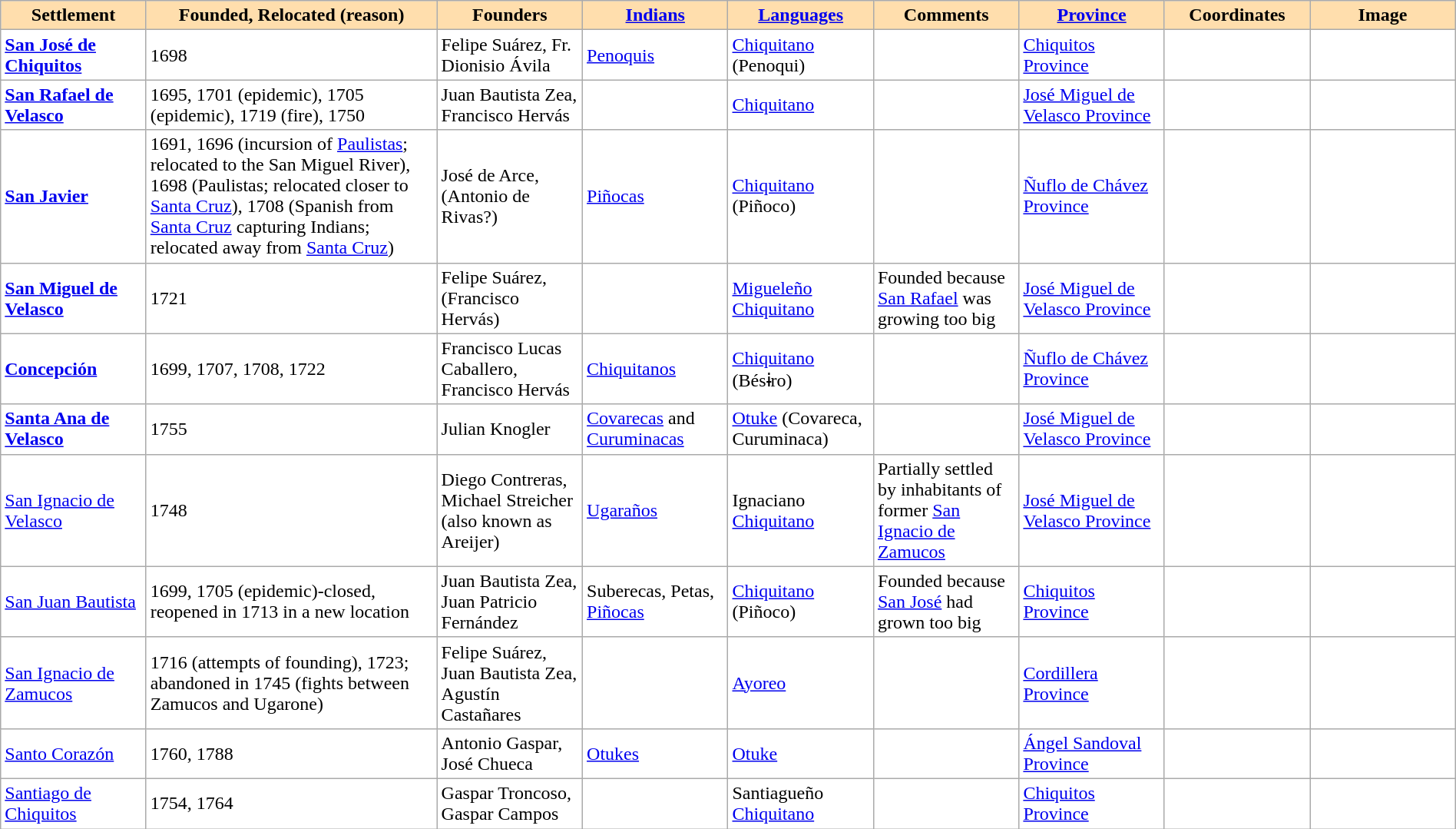<table class="wikitable sortable" width="100%" style="background:#ffffff;">
<tr>
<th width="10%" align="left" style="background:#ffdead;">Settlement</th>
<th width="20%" align="center" style="background:#ffdead;">Founded, Relocated (reason)</th>
<th width="10%" align="left" style="background:#ffdead;">Founders</th>
<th width="10%" align="left" style="background:#ffdead;" class="unsortable"><a href='#'>Indians</a></th>
<th width="10%" align="left" style="background:#ffdead;"><a href='#'>Languages</a></th>
<th width="10%" align="left" style="background:#ffdead;" class="unsortable">Comments</th>
<th width="10%" align="left" style="background:#ffdead;"><a href='#'>Province</a></th>
<th width="10%" align="left" style="background:#ffdead;">Coordinates</th>
<th width="10%" align="left" style="background:#ffdead;" class="unsortable">Image</th>
</tr>
<tr>
<td><strong><a href='#'>San José de Chiquitos</a></strong></td>
<td>1698</td>
<td>Felipe Suárez, Fr. Dionisio Ávila</td>
<td><a href='#'>Penoquis</a></td>
<td><a href='#'>Chiquitano</a> (Penoqui)</td>
<td></td>
<td><a href='#'>Chiquitos Province</a></td>
<td></td>
<td></td>
</tr>
<tr>
<td><strong><a href='#'>San Rafael de Velasco</a></strong></td>
<td>1695, 1701 (epidemic), 1705 (epidemic), 1719 (fire), 1750</td>
<td>Juan Bautista Zea, Francisco Hervás</td>
<td></td>
<td><a href='#'>Chiquitano</a></td>
<td></td>
<td><a href='#'>José Miguel de Velasco Province</a></td>
<td></td>
<td></td>
</tr>
<tr>
<td><strong><a href='#'>San Javier</a></strong></td>
<td>1691, 1696 (incursion of <a href='#'>Paulistas</a>; relocated to the San Miguel River), 1698 (Paulistas; relocated closer to <a href='#'>Santa Cruz</a>), 1708 (Spanish from <a href='#'>Santa Cruz</a> capturing Indians; relocated away from <a href='#'>Santa Cruz</a>)</td>
<td>José de Arce, (Antonio de Rivas?)</td>
<td><a href='#'>Piñocas</a></td>
<td><a href='#'>Chiquitano</a> (Piñoco)</td>
<td></td>
<td><a href='#'>Ñuflo de Chávez Province</a></td>
<td></td>
<td></td>
</tr>
<tr>
<td><strong><a href='#'>San Miguel de Velasco</a></strong></td>
<td>1721</td>
<td>Felipe Suárez, (Francisco Hervás)</td>
<td></td>
<td><a href='#'>Migueleño Chiquitano</a></td>
<td>Founded because <a href='#'>San Rafael</a> was growing too big</td>
<td><a href='#'>José Miguel de Velasco Province</a></td>
<td></td>
<td></td>
</tr>
<tr>
<td><strong><a href='#'>Concepción</a></strong></td>
<td>1699, 1707, 1708, 1722</td>
<td>Francisco Lucas Caballero, Francisco Hervás</td>
<td><a href='#'>Chiquitanos</a></td>
<td><a href='#'>Chiquitano</a> (Bésɨro)</td>
<td></td>
<td><a href='#'>Ñuflo de Chávez Province</a></td>
<td></td>
<td></td>
</tr>
<tr>
<td><strong><a href='#'>Santa Ana de Velasco</a></strong></td>
<td>1755</td>
<td>Julian Knogler</td>
<td><a href='#'>Covarecas</a> and <a href='#'>Curuminacas</a></td>
<td><a href='#'>Otuke</a> (Covareca, Curuminaca)</td>
<td></td>
<td><a href='#'>José Miguel de Velasco Province</a></td>
<td></td>
<td></td>
</tr>
<tr>
<td><a href='#'>San Ignacio de Velasco</a></td>
<td>1748</td>
<td>Diego Contreras, Michael Streicher (also known as Areijer)</td>
<td><a href='#'>Ugaraños</a></td>
<td>Ignaciano <a href='#'>Chiquitano</a></td>
<td>Partially settled by inhabitants of former <a href='#'>San Ignacio de Zamucos</a></td>
<td><a href='#'>José Miguel de Velasco Province</a></td>
<td></td>
<td></td>
</tr>
<tr>
<td><a href='#'>San Juan Bautista</a></td>
<td>1699, 1705 (epidemic)-closed, reopened in 1713 in a new location</td>
<td>Juan Bautista Zea, Juan Patricio Fernández</td>
<td>Suberecas, Petas, <a href='#'>Piñocas</a></td>
<td><a href='#'>Chiquitano</a> (Piñoco)</td>
<td>Founded because <a href='#'>San José</a> had grown too big</td>
<td><a href='#'>Chiquitos Province</a></td>
<td></td>
<td></td>
</tr>
<tr>
<td><a href='#'>San Ignacio de Zamucos</a></td>
<td>1716 (attempts of founding), 1723; abandoned in 1745 (fights between Zamucos and Ugarone)</td>
<td>Felipe Suárez, Juan Bautista Zea, Agustín Castañares</td>
<td></td>
<td><a href='#'>Ayoreo</a></td>
<td></td>
<td><a href='#'>Cordillera Province</a></td>
<td></td>
<td></td>
</tr>
<tr>
<td><a href='#'>Santo Corazón</a></td>
<td>1760, 1788</td>
<td>Antonio Gaspar, José Chueca</td>
<td><a href='#'>Otukes</a></td>
<td><a href='#'>Otuke</a></td>
<td></td>
<td><a href='#'>Ángel Sandoval Province</a></td>
<td></td>
<td></td>
</tr>
<tr>
<td><a href='#'>Santiago de Chiquitos</a></td>
<td>1754, 1764</td>
<td>Gaspar Troncoso, Gaspar Campos</td>
<td></td>
<td>Santiagueño <a href='#'>Chiquitano</a></td>
<td></td>
<td><a href='#'>Chiquitos Province</a></td>
<td></td>
<td></td>
</tr>
</table>
